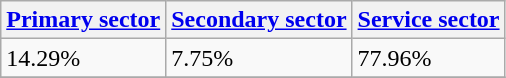<table class="wikitable" border="1">
<tr>
<th><a href='#'>Primary sector</a></th>
<th><a href='#'>Secondary sector</a></th>
<th><a href='#'>Service sector</a></th>
</tr>
<tr>
<td>14.29%</td>
<td>7.75%</td>
<td>77.96%</td>
</tr>
<tr>
</tr>
</table>
